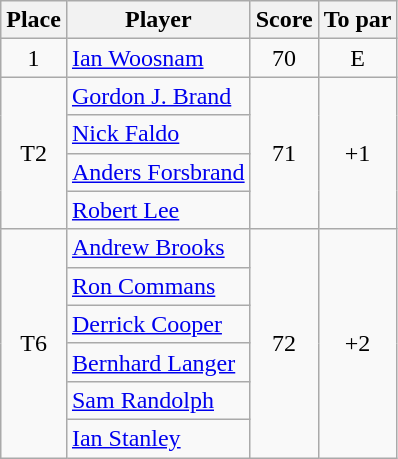<table class="wikitable">
<tr>
<th>Place</th>
<th>Player</th>
<th>Score</th>
<th>To par</th>
</tr>
<tr =>
<td align=center>1</td>
<td> <a href='#'>Ian Woosnam</a></td>
<td align=center>70</td>
<td align=center>E</td>
</tr>
<tr>
<td rowspan="4" align=center>T2</td>
<td> <a href='#'>Gordon J. Brand</a></td>
<td rowspan="4" align=center>71</td>
<td rowspan="4" align=center>+1</td>
</tr>
<tr>
<td> <a href='#'>Nick Faldo</a></td>
</tr>
<tr>
<td> <a href='#'>Anders Forsbrand</a></td>
</tr>
<tr>
<td> <a href='#'>Robert Lee</a></td>
</tr>
<tr>
<td rowspan="6" align=center>T6</td>
<td> <a href='#'>Andrew Brooks</a></td>
<td rowspan="6" align=center>72</td>
<td rowspan="6" align=center>+2</td>
</tr>
<tr>
<td> <a href='#'>Ron Commans</a></td>
</tr>
<tr>
<td> <a href='#'>Derrick Cooper</a></td>
</tr>
<tr>
<td> <a href='#'>Bernhard Langer</a></td>
</tr>
<tr>
<td> <a href='#'>Sam Randolph</a></td>
</tr>
<tr>
<td> <a href='#'>Ian Stanley</a></td>
</tr>
</table>
